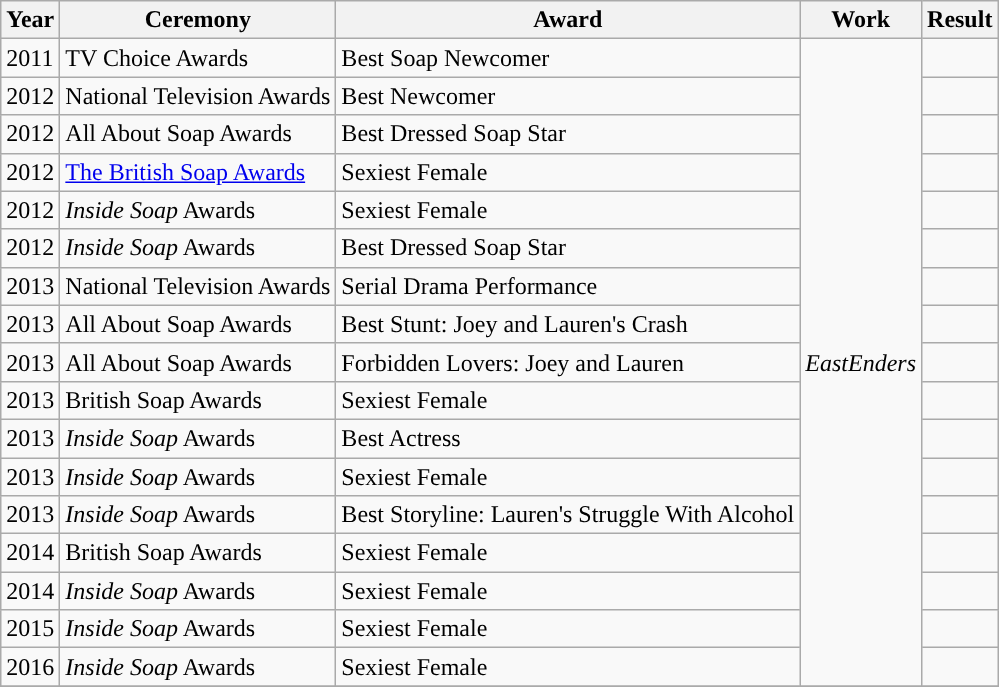<table class="wikitable">
<tr>
<th>Year</th>
<th>Ceremony</th>
<th>Award</th>
<th>Work</th>
<th>Result</th>
</tr>
<tr>
<td>2011</td>
<td>TV Choice Awards</td>
<td>Best Soap Newcomer</td>
<td rowspan="17"><em>EastEnders</em></td>
<td></td>
</tr>
<tr>
<td>2012</td>
<td>National Television Awards</td>
<td>Best Newcomer</td>
<td></td>
</tr>
<tr>
<td>2012</td>
<td>All About Soap Awards</td>
<td>Best Dressed Soap Star</td>
<td></td>
</tr>
<tr>
<td>2012</td>
<td><a href='#'>The British Soap Awards</a></td>
<td>Sexiest Female</td>
<td></td>
</tr>
<tr>
<td>2012</td>
<td><em>Inside Soap</em> Awards</td>
<td>Sexiest Female</td>
<td></td>
</tr>
<tr>
<td>2012</td>
<td><em>Inside Soap</em> Awards</td>
<td>Best Dressed Soap Star</td>
<td></td>
</tr>
<tr>
<td>2013</td>
<td>National Television Awards</td>
<td>Serial Drama Performance</td>
<td></td>
</tr>
<tr>
<td>2013</td>
<td>All About Soap Awards</td>
<td>Best Stunt: Joey and Lauren's Crash</td>
<td></td>
</tr>
<tr>
<td>2013</td>
<td>All About Soap Awards</td>
<td>Forbidden Lovers: Joey and Lauren</td>
<td></td>
</tr>
<tr>
<td>2013</td>
<td>British Soap Awards</td>
<td>Sexiest Female</td>
<td></td>
</tr>
<tr>
<td>2013</td>
<td><em>Inside Soap</em> Awards</td>
<td>Best Actress</td>
<td></td>
</tr>
<tr>
<td>2013</td>
<td><em>Inside Soap</em> Awards</td>
<td>Sexiest Female</td>
<td></td>
</tr>
<tr>
<td>2013</td>
<td><em>Inside Soap</em> Awards</td>
<td>Best Storyline: Lauren's Struggle With Alcohol</td>
<td></td>
</tr>
<tr>
<td>2014</td>
<td>British Soap Awards</td>
<td>Sexiest Female</td>
<td></td>
</tr>
<tr>
<td>2014</td>
<td><em>Inside Soap</em> Awards</td>
<td>Sexiest Female</td>
<td></td>
</tr>
<tr>
<td>2015</td>
<td><em>Inside Soap</em> Awards</td>
<td>Sexiest Female</td>
<td></td>
</tr>
<tr>
<td>2016</td>
<td><em>Inside Soap</em> Awards</td>
<td>Sexiest Female</td>
<td></td>
</tr>
<tr she is the best on Eastenders>
</tr>
</table>
